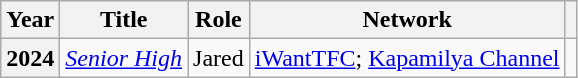<table class="wikitable plainrowheaders sortable" style="text-align:center">
<tr>
<th scope="col">Year</th>
<th scope="col">Title</th>
<th scope="col">Role</th>
<th scope="col">Network</th>
<th class="unsortable"></th>
</tr>
<tr>
<th scope="row" rowspan="1">2024</th>
<td style="text-align:left"><em><a href='#'>Senior High</a></em></td>
<td>Jared</td>
<td><a href='#'>iWantTFC</a>; <a href='#'>Kapamilya Channel</a></td>
<td></td>
</tr>
</table>
